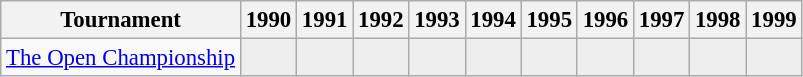<table class="wikitable" style="font-size:95%;text-align:center;">
<tr>
<th>Tournament</th>
<th>1990</th>
<th>1991</th>
<th>1992</th>
<th>1993</th>
<th>1994</th>
<th>1995</th>
<th>1996</th>
<th>1997</th>
<th>1998</th>
<th>1999</th>
</tr>
<tr>
<td align=left><a href='#'>The Open Championship</a></td>
<td style="background:#eeeeee;"></td>
<td style="background:#eeeeee;"></td>
<td style="background:#eeeeee;"></td>
<td style="background:#eeeeee;"></td>
<td style="background:#eeeeee;"></td>
<td style="background:#eeeeee;"></td>
<td style="background:#eeeeee;"></td>
<td style="background:#eeeeee;"></td>
<td style="background:#eeeeee;"></td>
<td style="background:#eeeeee;"></td>
</tr>
</table>
